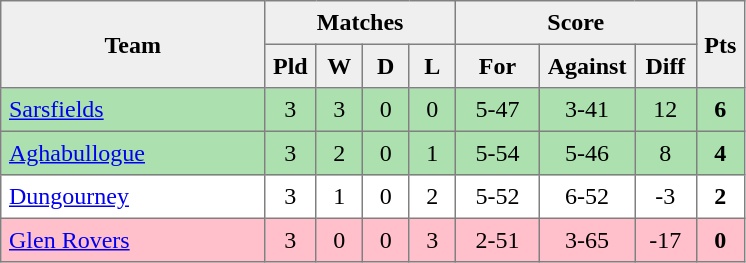<table style=border-collapse:collapse border=1 cellspacing=0 cellpadding=5>
<tr align=center bgcolor=#efefef>
<th rowspan=2 width=165>Team</th>
<th colspan=4>Matches</th>
<th colspan=3>Score</th>
<th rowspan=2width=20>Pts</th>
</tr>
<tr align=center bgcolor=#efefef>
<th width=20>Pld</th>
<th width=20>W</th>
<th width=20>D</th>
<th width=20>L</th>
<th width=45>For</th>
<th width=45>Against</th>
<th width=30>Diff</th>
</tr>
<tr align=center style="background:#ACE1AF;">
<td style="text-align:left;"><a href='#'>Sarsfields</a></td>
<td>3</td>
<td>3</td>
<td>0</td>
<td>0</td>
<td>5-47</td>
<td>3-41</td>
<td>12</td>
<td><strong>6</strong></td>
</tr>
<tr align=center style="background:#ACE1AF;">
<td style="text-align:left;"><a href='#'>Aghabullogue</a></td>
<td>3</td>
<td>2</td>
<td>0</td>
<td>1</td>
<td>5-54</td>
<td>5-46</td>
<td>8</td>
<td><strong>4</strong></td>
</tr>
<tr align=center>
<td style="text-align:left;"><a href='#'>Dungourney</a></td>
<td>3</td>
<td>1</td>
<td>0</td>
<td>2</td>
<td>5-52</td>
<td>6-52</td>
<td>-3</td>
<td><strong>2</strong></td>
</tr>
<tr align=center style="background:#FFC0CB;">
<td style="text-align:left;"><a href='#'>Glen Rovers</a></td>
<td>3</td>
<td>0</td>
<td>0</td>
<td>3</td>
<td>2-51</td>
<td>3-65</td>
<td>-17</td>
<td><strong>0</strong></td>
</tr>
</table>
